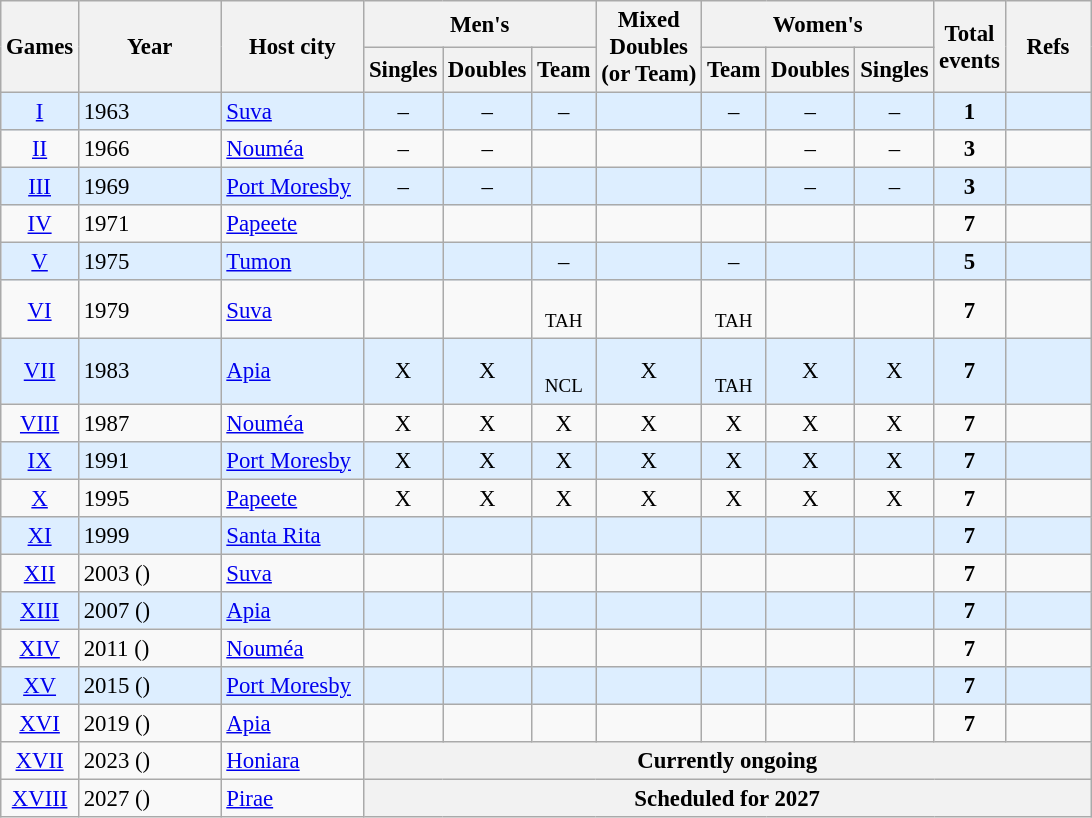<table class=wikitable style="text-align:center; font-size:95%;">
<tr>
<th width=25 rowspan=2>Games</th>
<th width=88 rowspan=2>Year</th>
<th width=88 rowspan=2>Host city </th>
<th colspan=3>Men's</th>
<th rowspan=2>Mixed<br>Doubles<br>(or Team)</th>
<th colspan=3>Women's</th>
<th rowspan=2>Total<br>events</th>
<th width=50 rowspan=2>Refs</th>
</tr>
<tr>
<th>Singles</th>
<th>Doubles</th>
<th>Team</th>
<th>Team</th>
<th>Doubles</th>
<th>Singles </th>
</tr>
<tr bgcolor=#ddeeff>
<td align=center><a href='#'>I</a></td>
<td align=left>1963 </td>
<td align=left><a href='#'>Suva</a></td>
<td>–</td>
<td>–</td>
<td>–</td>
<td> <br></td>
<td>–</td>
<td>–</td>
<td>–</td>
<td><strong>1</strong></td>
<td></td>
</tr>
<tr>
<td align=center><a href='#'>II</a></td>
<td align=left>1966 </td>
<td align=left><a href='#'>Nouméa</a></td>
<td>–</td>
<td>–</td>
<td> <br> </td>
<td> <br> </td>
<td> <br> </td>
<td>–</td>
<td>–</td>
<td><strong>3</strong></td>
<td></td>
</tr>
<tr bgcolor=#ddeeff>
<td align=center><a href='#'>III</a></td>
<td align=left>1969 </td>
<td align=left><a href='#'>Port Moresby</a> </td>
<td>–</td>
<td>–</td>
<td> <br> </td>
<td> <br> </td>
<td> <br> </td>
<td>–</td>
<td>–</td>
<td><span><strong>3</strong></span></td>
<td></td>
</tr>
<tr>
<td align=center><a href='#'>IV</a></td>
<td align=left>1971 </td>
<td align=left><a href='#'>Papeete</a> </td>
<td> <br>  </td>
<td> <br>  </td>
<td> <br>  </td>
<td> <br>  </td>
<td> <br>  </td>
<td> <br>  </td>
<td> <br>    </td>
<td><strong>7</strong></td>
<td></td>
</tr>
<tr bgcolor=#ddeeff>
<td align=center><a href='#'>V</a></td>
<td align=left>1975 </td>
<td align=left><a href='#'>Tumon</a> </td>
<td> <br> </td>
<td>      <br> </td>
<td>–</td>
<td> <br> </td>
<td>–</td>
<td> <br> </td>
<td> <br> </td>
<td><strong>5</strong></td>
<td></td>
</tr>
<tr style="line-height:15px;">
<td align=center><a href='#'>VI</a></td>
<td align=left>1979 </td>
<td align=left><a href='#'>Suva</a> </td>
<td> <br>    </td>
<td> <br>    </td>
<td> <br> <small>TAH</small></td>
<td> <br>    </td>
<td> <br> <small>TAH</small></td>
<td> <br>    </td>
<td> <br>    </td>
<td><strong>7</strong></td>
<td></td>
</tr>
<tr bgcolor=#ddeeff>
<td align=center><a href='#'>VII</a></td>
<td align=left>1983 </td>
<td align=left><a href='#'>Apia</a> </td>
<td>X</td>
<td>X</td>
<td> <br> <small>NCL</small></td>
<td>X</td>
<td> <br> <small>TAH</small></td>
<td>X</td>
<td>X</td>
<td><span><strong>7</strong></span></td>
<td></td>
</tr>
<tr>
<td align=center><a href='#'>VIII</a></td>
<td align=left>1987 </td>
<td align=left><a href='#'>Nouméa</a> </td>
<td>X</td>
<td>X</td>
<td>X</td>
<td>X</td>
<td>X</td>
<td>X</td>
<td>X</td>
<td><span><strong>7</strong></span></td>
<td></td>
</tr>
<tr bgcolor=#ddeeff>
<td align=center><a href='#'>IX</a></td>
<td align=left>1991 </td>
<td align=left><a href='#'>Port Moresby</a> </td>
<td>X</td>
<td>X</td>
<td>X</td>
<td>X</td>
<td>X</td>
<td>X</td>
<td>X</td>
<td><span><strong>7</strong></span></td>
<td></td>
</tr>
<tr>
<td align=center><a href='#'>X</a></td>
<td align=left>1995 </td>
<td align=left><a href='#'>Papeete</a> </td>
<td>X</td>
<td>X</td>
<td>X</td>
<td>X</td>
<td>X</td>
<td>X</td>
<td>X</td>
<td><span><strong>7</strong></span></td>
<td></td>
</tr>
<tr bgcolor=#ddeeff>
<td align=center><a href='#'>XI</a></td>
<td align=left>1999 </td>
<td align=left><a href='#'>Santa Rita</a> </td>
<td><br></td>
<td><br></td>
<td><br></td>
<td><br></td>
<td> <br></td>
<td> <br></td>
<td> <br></td>
<td><strong>7</strong></td>
<td></td>
</tr>
<tr>
<td align=center><a href='#'>XII</a></td>
<td align=left>2003 ()</td>
<td align=left><a href='#'>Suva</a> </td>
<td><br></td>
<td><br></td>
<td><br></td>
<td><br></td>
<td><br></td>
<td><br></td>
<td><br></td>
<td><strong>7</strong></td>
<td></td>
</tr>
<tr bgcolor=#ddeeff>
<td align=center><a href='#'>XIII</a></td>
<td align=left>2007 ()</td>
<td align=left><a href='#'>Apia</a> </td>
<td> <br></td>
<td> <br></td>
<td> <br></td>
<td> <br></td>
<td> <br></td>
<td> <br></td>
<td> <br></td>
<td><strong>7</strong></td>
<td> </td>
</tr>
<tr>
<td align=center><a href='#'>XIV</a></td>
<td align=left>2011 ()</td>
<td align=left><a href='#'>Nouméa</a> </td>
<td> <br></td>
<td> <br></td>
<td> <br></td>
<td> <br></td>
<td> <br></td>
<td> <br></td>
<td> <br></td>
<td><strong>7</strong></td>
<td></td>
</tr>
<tr bgcolor=#ddeeff>
<td align=center><a href='#'>XV</a></td>
<td align=left>2015 ()</td>
<td align=left><a href='#'>Port Moresby</a> </td>
<td> <br></td>
<td> <br></td>
<td> <br></td>
<td> <br></td>
<td> <br></td>
<td> <br></td>
<td> <br></td>
<td><strong>7</strong></td>
<td></td>
</tr>
<tr>
<td align=center><a href='#'>XVI</a></td>
<td align=left>2019 ()</td>
<td align=left><a href='#'>Apia</a> </td>
<td> <br></td>
<td> <br></td>
<td> <br></td>
<td> <br></td>
<td> <br></td>
<td> <br></td>
<td> <br></td>
<td><strong>7</strong></td>
<td></td>
</tr>
<tr>
<td align=center><a href='#'>XVII</a></td>
<td align=left>2023 ()</td>
<td align=left><a href='#'>Honiara</a> </td>
<th colspan=9>Currently ongoing</th>
</tr>
<tr>
<td align=center><a href='#'>XVIII</a></td>
<td align=left>2027 ()</td>
<td align=left><a href='#'>Pirae</a> </td>
<th colspan=9>Scheduled for 2027</th>
</tr>
</table>
